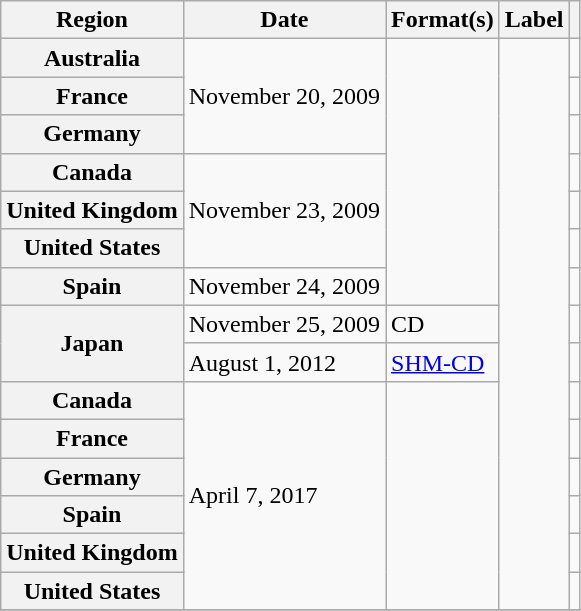<table class="wikitable plainrowheaders">
<tr>
<th scope="col">Region</th>
<th scope="col">Date</th>
<th scope="col">Format(s)</th>
<th scope="col">Label</th>
<th scope="col"></th>
</tr>
<tr>
<th scope="row">Australia</th>
<td rowspan="3">November 20, 2009</td>
<td rowspan="7"></td>
<td rowspan="15"></td>
<td style="text-align:center;"></td>
</tr>
<tr>
<th scope="row">France</th>
<td style="text-align:center;"></td>
</tr>
<tr>
<th scope="row">Germany</th>
<td style="text-align:center;"></td>
</tr>
<tr>
<th scope="row">Canada</th>
<td rowspan="3">November 23, 2009</td>
<td style="text-align:center;"></td>
</tr>
<tr>
<th scope="row">United Kingdom</th>
<td style="text-align:center;"></td>
</tr>
<tr>
<th scope="row">United States</th>
<td style="text-align:center;"></td>
</tr>
<tr>
<th scope="row">Spain</th>
<td>November 24, 2009</td>
<td style="text-align:center;"></td>
</tr>
<tr>
<th scope="row" rowspan="2">Japan</th>
<td>November 25, 2009</td>
<td>CD</td>
<td style="text-align:center;"></td>
</tr>
<tr>
<td>August 1, 2012</td>
<td><a href='#'>SHM-CD</a></td>
<td style="text-align:center;"></td>
</tr>
<tr>
<th scope="row">Canada</th>
<td rowspan="6">April 7, 2017</td>
<td rowspan="6"></td>
<td style="text-align:center;"></td>
</tr>
<tr>
<th scope="row">France</th>
<td style="text-align:center;"></td>
</tr>
<tr>
<th scope="row">Germany</th>
<td style="text-align:center;"></td>
</tr>
<tr>
<th scope="row">Spain</th>
<td style="text-align:center;"></td>
</tr>
<tr>
<th scope="row">United Kingdom</th>
<td style="text-align:center;"></td>
</tr>
<tr>
<th scope="row">United States</th>
<td style="text-align:center;"></td>
</tr>
<tr>
</tr>
</table>
